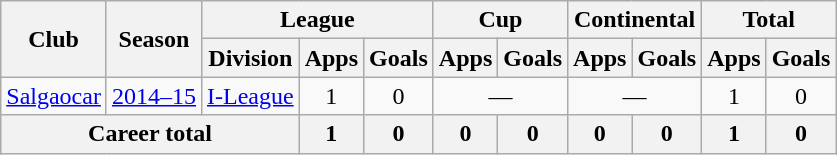<table class=wikitable style=text-align:center>
<tr>
<th rowspan=2>Club</th>
<th rowspan=2>Season</th>
<th colspan=3>League</th>
<th colspan=2>Cup</th>
<th colspan=2>Continental</th>
<th colspan=2>Total</th>
</tr>
<tr>
<th>Division</th>
<th>Apps</th>
<th>Goals</th>
<th>Apps</th>
<th>Goals</th>
<th>Apps</th>
<th>Goals</th>
<th>Apps</th>
<th>Goals</th>
</tr>
<tr>
<td rowspan=1><a href='#'>Salgaocar</a></td>
<td><a href='#'>2014–15</a></td>
<td><a href='#'>I-League</a></td>
<td>1</td>
<td>0</td>
<td colspan=2>—</td>
<td colspan=2>—</td>
<td>1</td>
<td>0</td>
</tr>
<tr>
<th colspan=3>Career total</th>
<th>1</th>
<th>0</th>
<th>0</th>
<th>0</th>
<th>0</th>
<th>0</th>
<th>1</th>
<th>0</th>
</tr>
</table>
